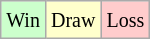<table class="wikitable">
<tr>
<td style="background-color: #CCFFCC;"><small>Win</small></td>
<td style="background-color: #FFFFCC;"><small>Draw</small></td>
<td style="background-color: #FFCCCC;"><small>Loss</small></td>
</tr>
</table>
